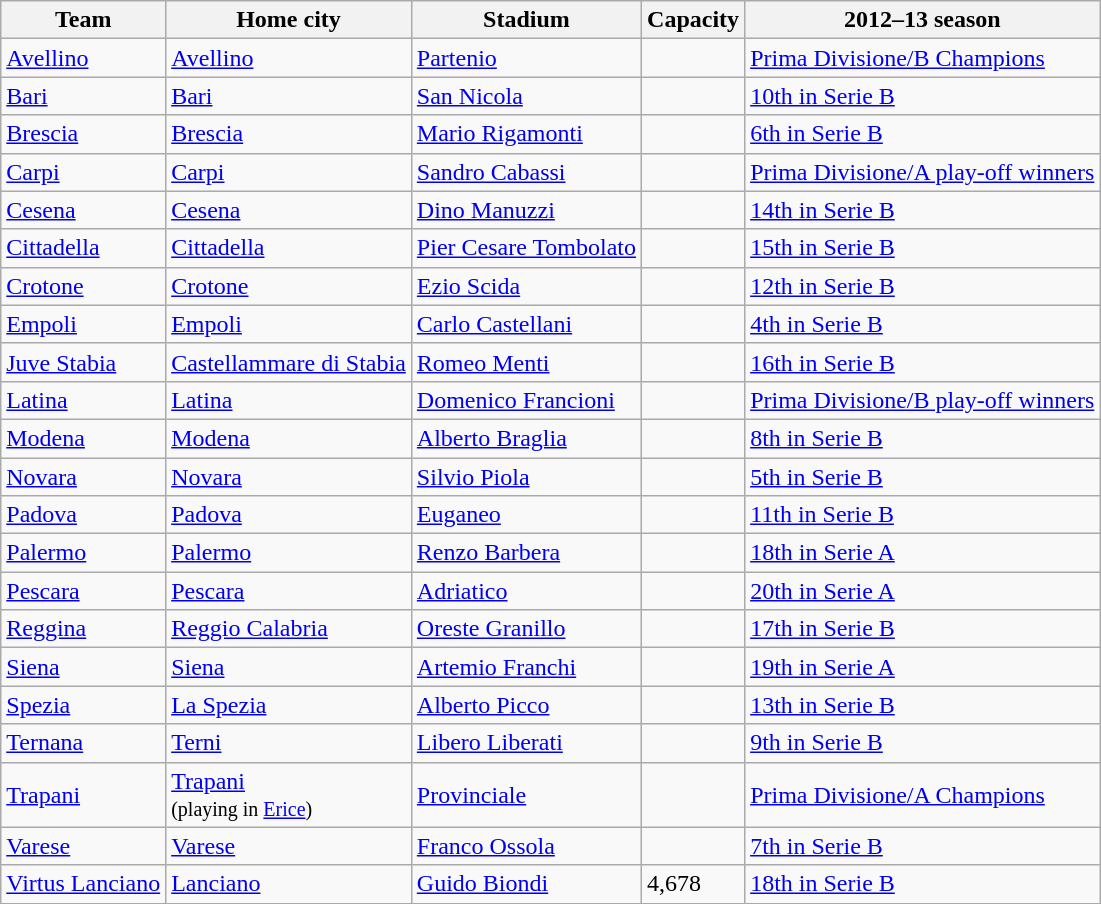<table class="wikitable sortable">
<tr>
<th>Team</th>
<th>Home city</th>
<th>Stadium</th>
<th>Capacity</th>
<th>2012–13 season</th>
</tr>
<tr>
<td><a href='#'>Avellino</a></td>
<td><a href='#'>Avellino</a></td>
<td><a href='#'>Partenio</a></td>
<td></td>
<td><a href='#'>Prima Divisione/B Champions</a></td>
</tr>
<tr>
<td><a href='#'>Bari</a></td>
<td><a href='#'>Bari</a></td>
<td><a href='#'>San Nicola</a></td>
<td></td>
<td><a href='#'>10th in Serie B</a></td>
</tr>
<tr>
<td><a href='#'>Brescia</a></td>
<td><a href='#'>Brescia</a></td>
<td><a href='#'>Mario Rigamonti</a></td>
<td></td>
<td><a href='#'>6th in Serie B</a></td>
</tr>
<tr>
<td><a href='#'>Carpi</a></td>
<td><a href='#'>Carpi</a></td>
<td><a href='#'>Sandro Cabassi</a></td>
<td></td>
<td><a href='#'>Prima Divisione/A play-off winners</a></td>
</tr>
<tr>
<td><a href='#'>Cesena</a></td>
<td><a href='#'>Cesena</a></td>
<td><a href='#'>Dino Manuzzi</a></td>
<td></td>
<td><a href='#'>14th in Serie B</a></td>
</tr>
<tr>
<td><a href='#'>Cittadella</a></td>
<td><a href='#'>Cittadella</a></td>
<td><a href='#'>Pier Cesare Tombolato</a></td>
<td></td>
<td><a href='#'>15th in Serie B</a></td>
</tr>
<tr>
<td><a href='#'>Crotone</a></td>
<td><a href='#'>Crotone</a></td>
<td><a href='#'>Ezio Scida</a></td>
<td></td>
<td><a href='#'>12th in Serie B</a></td>
</tr>
<tr>
<td><a href='#'>Empoli</a></td>
<td><a href='#'>Empoli</a></td>
<td><a href='#'>Carlo Castellani</a></td>
<td></td>
<td><a href='#'>4th in Serie B</a></td>
</tr>
<tr>
<td><a href='#'>Juve Stabia</a></td>
<td><a href='#'>Castellammare di Stabia</a></td>
<td><a href='#'>Romeo Menti</a></td>
<td></td>
<td><a href='#'>16th in Serie B</a></td>
</tr>
<tr>
<td><a href='#'>Latina</a></td>
<td><a href='#'>Latina</a></td>
<td><a href='#'>Domenico Francioni</a></td>
<td></td>
<td><a href='#'>Prima Divisione/B play-off winners</a></td>
</tr>
<tr>
<td><a href='#'>Modena</a></td>
<td><a href='#'>Modena</a></td>
<td><a href='#'>Alberto Braglia</a></td>
<td></td>
<td><a href='#'>8th in Serie B</a></td>
</tr>
<tr>
<td><a href='#'>Novara</a></td>
<td><a href='#'>Novara</a></td>
<td><a href='#'>Silvio Piola</a></td>
<td></td>
<td><a href='#'>5th in Serie B</a></td>
</tr>
<tr>
<td><a href='#'>Padova</a></td>
<td><a href='#'>Padova</a></td>
<td><a href='#'>Euganeo</a></td>
<td></td>
<td><a href='#'>11th in Serie B</a></td>
</tr>
<tr>
<td><a href='#'>Palermo</a></td>
<td><a href='#'>Palermo</a></td>
<td><a href='#'>Renzo Barbera</a></td>
<td></td>
<td><a href='#'>18th in Serie A</a></td>
</tr>
<tr>
<td><a href='#'>Pescara</a></td>
<td><a href='#'>Pescara</a></td>
<td><a href='#'>Adriatico</a></td>
<td></td>
<td><a href='#'>20th in Serie A</a></td>
</tr>
<tr>
<td><a href='#'>Reggina</a></td>
<td><a href='#'>Reggio Calabria</a></td>
<td><a href='#'>Oreste Granillo</a></td>
<td></td>
<td><a href='#'>17th in Serie B</a></td>
</tr>
<tr>
<td><a href='#'>Siena</a></td>
<td><a href='#'>Siena</a></td>
<td><a href='#'>Artemio Franchi</a></td>
<td></td>
<td><a href='#'>19th in Serie A</a></td>
</tr>
<tr>
<td><a href='#'>Spezia</a></td>
<td><a href='#'>La Spezia</a></td>
<td><a href='#'>Alberto Picco</a></td>
<td></td>
<td><a href='#'>13th in Serie B</a></td>
</tr>
<tr>
<td><a href='#'>Ternana</a></td>
<td><a href='#'>Terni</a></td>
<td><a href='#'>Libero Liberati</a></td>
<td></td>
<td><a href='#'>9th in Serie B</a></td>
</tr>
<tr>
<td><a href='#'>Trapani</a></td>
<td><a href='#'>Trapani</a><br><small>(playing in <a href='#'>Erice</a>)</small></td>
<td><a href='#'>Provinciale</a></td>
<td></td>
<td><a href='#'>Prima Divisione/A Champions</a></td>
</tr>
<tr>
<td><a href='#'>Varese</a></td>
<td><a href='#'>Varese</a></td>
<td><a href='#'>Franco Ossola</a></td>
<td></td>
<td><a href='#'>7th in Serie B</a></td>
</tr>
<tr>
<td><a href='#'>Virtus Lanciano</a></td>
<td><a href='#'>Lanciano</a></td>
<td><a href='#'>Guido Biondi</a></td>
<td>4,678</td>
<td><a href='#'>18th in Serie B</a></td>
</tr>
</table>
